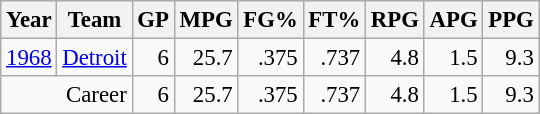<table class="wikitable sortable" style="font-size:95%; text-align:right;">
<tr>
<th>Year</th>
<th>Team</th>
<th>GP</th>
<th>MPG</th>
<th>FG%</th>
<th>FT%</th>
<th>RPG</th>
<th>APG</th>
<th>PPG</th>
</tr>
<tr>
<td style="text-align:left;"><a href='#'>1968</a></td>
<td style="text-align:left;"><a href='#'>Detroit</a></td>
<td>6</td>
<td>25.7</td>
<td>.375</td>
<td>.737</td>
<td>4.8</td>
<td>1.5</td>
<td>9.3</td>
</tr>
<tr>
<td colspan="2">Career</td>
<td>6</td>
<td>25.7</td>
<td>.375</td>
<td>.737</td>
<td>4.8</td>
<td>1.5</td>
<td>9.3</td>
</tr>
</table>
